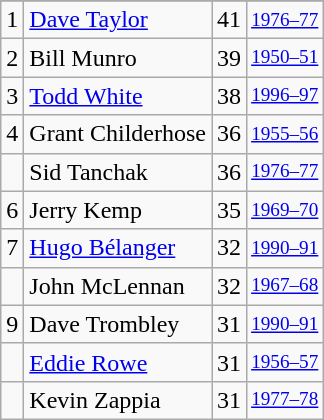<table class="wikitable">
<tr>
</tr>
<tr>
<td>1</td>
<td><a href='#'>Dave Taylor</a></td>
<td>41</td>
<td style="font-size:80%;"><a href='#'>1976–77</a></td>
</tr>
<tr>
<td>2</td>
<td>Bill Munro</td>
<td>39</td>
<td style="font-size:80%;"><a href='#'>1950–51</a></td>
</tr>
<tr>
<td>3</td>
<td><a href='#'>Todd White</a></td>
<td>38</td>
<td style="font-size:80%;"><a href='#'>1996–97</a></td>
</tr>
<tr>
<td>4</td>
<td>Grant Childerhose</td>
<td>36</td>
<td style="font-size:80%;"><a href='#'>1955–56</a></td>
</tr>
<tr>
<td></td>
<td>Sid Tanchak</td>
<td>36</td>
<td style="font-size:80%;"><a href='#'>1976–77</a></td>
</tr>
<tr>
<td>6</td>
<td>Jerry Kemp</td>
<td>35</td>
<td style="font-size:80%;"><a href='#'>1969–70</a></td>
</tr>
<tr>
<td>7</td>
<td><a href='#'>Hugo Bélanger</a></td>
<td>32</td>
<td style="font-size:80%;"><a href='#'>1990–91</a></td>
</tr>
<tr>
<td></td>
<td>John McLennan</td>
<td>32</td>
<td style="font-size:80%;"><a href='#'>1967–68</a></td>
</tr>
<tr>
<td>9</td>
<td>Dave Trombley</td>
<td>31</td>
<td style="font-size:80%;"><a href='#'>1990–91</a></td>
</tr>
<tr>
<td></td>
<td><a href='#'>Eddie Rowe</a></td>
<td>31</td>
<td style="font-size:80%;"><a href='#'>1956–57</a></td>
</tr>
<tr>
<td></td>
<td>Kevin Zappia</td>
<td>31</td>
<td style="font-size:80%;"><a href='#'>1977–78</a></td>
</tr>
</table>
